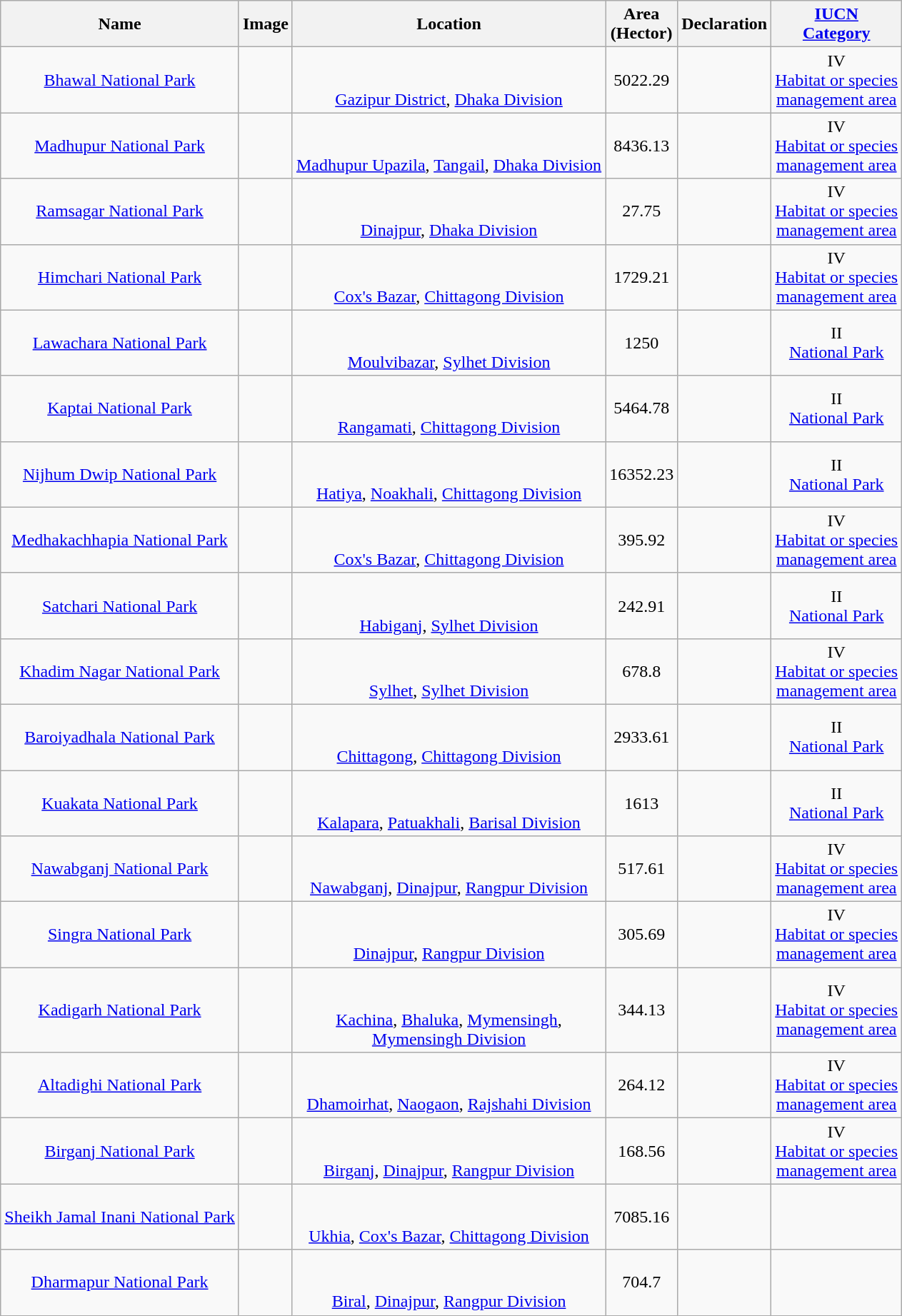<table class="wikitable sortable sticky-header static-row-numbers static-row-header-hash" style="text-align:center">
<tr>
<th>Name</th>
<th class="unsortable">Image</th>
<th>Location</th>
<th>Area<br>(Hector)</th>
<th>Declaration</th>
<th><a href='#'>IUCN</a><br><a href='#'>Category</a></th>
</tr>
<tr>
<td><a href='#'>Bhawal National Park</a></td>
<td></td>
<td><br><br><a href='#'>Gazipur District</a>, <a href='#'>Dhaka Division</a></td>
<td>5022.29</td>
<td></td>
<td>IV<br><a href='#'>Habitat or species</a><br><a href='#'>management area</a></td>
</tr>
<tr>
<td><a href='#'>Madhupur National Park</a></td>
<td></td>
<td><br><br><a href='#'>Madhupur Upazila</a>, <a href='#'>Tangail</a>, <a href='#'>Dhaka Division</a></td>
<td>8436.13</td>
<td></td>
<td>IV<br><a href='#'>Habitat or species</a><br><a href='#'>management area</a></td>
</tr>
<tr>
<td><a href='#'>Ramsagar National Park</a></td>
<td></td>
<td><br><br><a href='#'>Dinajpur</a>, <a href='#'>Dhaka Division</a></td>
<td>27.75</td>
<td></td>
<td>IV<br><a href='#'>Habitat or species</a><br><a href='#'>management area</a></td>
</tr>
<tr>
<td><a href='#'>Himchari National Park</a></td>
<td></td>
<td><br><br><a href='#'>Cox's Bazar</a>, <a href='#'>Chittagong Division</a></td>
<td>1729.21</td>
<td></td>
<td>IV<br><a href='#'>Habitat or species</a><br><a href='#'>management area</a></td>
</tr>
<tr>
<td><a href='#'>Lawachara National Park</a></td>
<td></td>
<td><br><br><a href='#'>Moulvibazar</a>, <a href='#'>Sylhet Division</a></td>
<td>1250</td>
<td></td>
<td>II<br><a href='#'>National Park</a></td>
</tr>
<tr>
<td><a href='#'>Kaptai National Park</a></td>
<td></td>
<td><br><br><a href='#'>Rangamati</a>, <a href='#'>Chittagong Division</a></td>
<td>5464.78</td>
<td></td>
<td>II<br><a href='#'>National Park</a></td>
</tr>
<tr>
<td><a href='#'>Nijhum Dwip National Park</a></td>
<td></td>
<td><br><br><a href='#'>Hatiya</a>, <a href='#'>Noakhali</a>, <a href='#'>Chittagong Division</a></td>
<td>16352.23</td>
<td></td>
<td>II<br><a href='#'>National Park</a></td>
</tr>
<tr>
<td><a href='#'>Medhakachhapia National Park</a></td>
<td></td>
<td><br><br><a href='#'>Cox's Bazar</a>, <a href='#'>Chittagong Division</a></td>
<td>395.92</td>
<td></td>
<td>IV<br><a href='#'>Habitat or species</a><br><a href='#'>management area</a></td>
</tr>
<tr>
<td><a href='#'>Satchari National Park</a></td>
<td></td>
<td><br><br><a href='#'>Habiganj</a>, <a href='#'>Sylhet Division</a></td>
<td>242.91</td>
<td></td>
<td>II<br><a href='#'>National Park</a></td>
</tr>
<tr>
<td><a href='#'>Khadim Nagar National Park</a></td>
<td></td>
<td><br><br><a href='#'>Sylhet</a>, <a href='#'>Sylhet Division</a></td>
<td>678.8</td>
<td></td>
<td>IV<br><a href='#'>Habitat or species</a><br><a href='#'>management area</a></td>
</tr>
<tr>
<td><a href='#'>Baroiyadhala National Park</a></td>
<td></td>
<td><br><br><a href='#'>Chittagong</a>, <a href='#'>Chittagong Division</a></td>
<td>2933.61</td>
<td></td>
<td>II<br><a href='#'>National Park</a></td>
</tr>
<tr>
<td><a href='#'>Kuakata National Park</a></td>
<td></td>
<td><br><br><a href='#'>Kalapara</a>, <a href='#'>Patuakhali</a>, <a href='#'>Barisal Division</a></td>
<td>1613</td>
<td></td>
<td>II<br><a href='#'>National Park</a></td>
</tr>
<tr>
<td><a href='#'>Nawabganj National Park</a></td>
<td></td>
<td><br><br><a href='#'>Nawabganj</a>, <a href='#'>Dinajpur</a>, <a href='#'>Rangpur Division</a></td>
<td>517.61</td>
<td></td>
<td>IV<br><a href='#'>Habitat or species</a><br><a href='#'>management area</a></td>
</tr>
<tr>
<td><a href='#'>Singra National Park</a></td>
<td></td>
<td><br><br><a href='#'>Dinajpur</a>, <a href='#'>Rangpur Division</a></td>
<td>305.69</td>
<td></td>
<td>IV<br><a href='#'>Habitat or species</a><br><a href='#'>management area</a></td>
</tr>
<tr>
<td><a href='#'>Kadigarh National Park</a></td>
<td></td>
<td><br><br><a href='#'>Kachina</a>, <a href='#'>Bhaluka</a>, <a href='#'>Mymensingh</a>,<br><a href='#'>Mymensingh Division</a></td>
<td>344.13</td>
<td></td>
<td>IV<br><a href='#'>Habitat or species</a><br><a href='#'>management area</a></td>
</tr>
<tr>
<td><a href='#'>Altadighi National Park</a></td>
<td></td>
<td><br><br><a href='#'>Dhamoirhat</a>, <a href='#'>Naogaon</a>, <a href='#'>Rajshahi Division</a></td>
<td>264.12</td>
<td></td>
<td>IV<br><a href='#'>Habitat or species</a><br><a href='#'>management area</a></td>
</tr>
<tr>
<td><a href='#'>Birganj National Park</a></td>
<td></td>
<td><br><br><a href='#'>Birganj</a>, <a href='#'>Dinajpur</a>, <a href='#'>Rangpur Division</a></td>
<td>168.56</td>
<td></td>
<td>IV<br><a href='#'>Habitat or species</a><br><a href='#'>management area</a></td>
</tr>
<tr>
<td><a href='#'>Sheikh Jamal Inani National Park</a></td>
<td></td>
<td><br><br><a href='#'>Ukhia</a>, <a href='#'>Cox's Bazar</a>, <a href='#'>Chittagong Division</a></td>
<td>7085.16</td>
<td></td>
<td></td>
</tr>
<tr>
<td><a href='#'>Dharmapur National Park</a></td>
<td></td>
<td><br><br><a href='#'>Biral</a>, <a href='#'>Dinajpur</a>, <a href='#'>Rangpur Division</a></td>
<td>704.7</td>
<td></td>
<td></td>
</tr>
</table>
